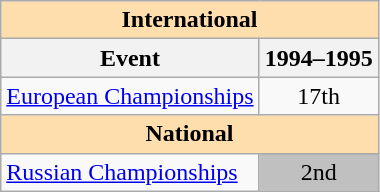<table class="wikitable" style="text-align:center">
<tr>
<th style="background-color: #ffdead; " colspan=2 align=center>International</th>
</tr>
<tr>
<th>Event</th>
<th>1994–1995</th>
</tr>
<tr>
<td align=left><a href='#'>European Championships</a></td>
<td>17th</td>
</tr>
<tr>
<th style="background-color: #ffdead; " colspan=2 align=center>National</th>
</tr>
<tr>
<td align=left><a href='#'>Russian Championships</a></td>
<td bgcolor=silver>2nd</td>
</tr>
</table>
